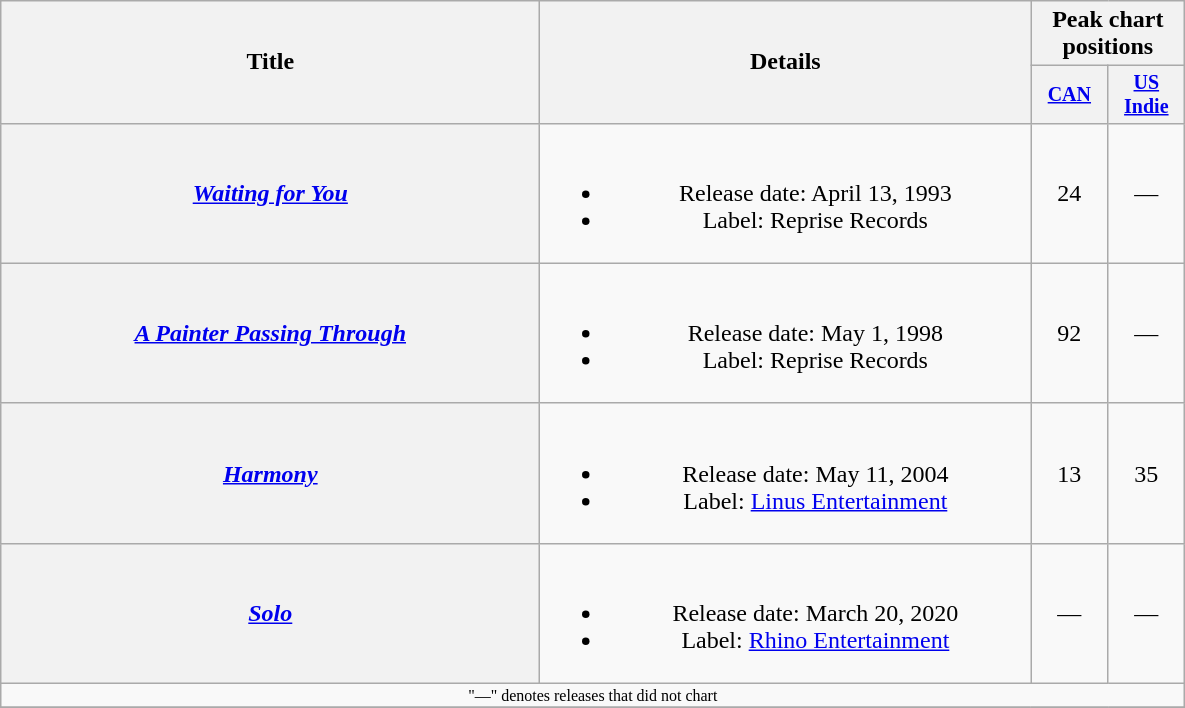<table class="wikitable plainrowheaders" style="text-align:center;">
<tr>
<th rowspan="2" style="width:22em;">Title</th>
<th rowspan="2" style="width:20em;">Details</th>
<th colspan="2">Peak chart<br>positions</th>
</tr>
<tr style="font-size:smaller;">
<th width="45"><a href='#'>CAN</a></th>
<th width="45"><a href='#'>US Indie</a><br></th>
</tr>
<tr>
<th scope="row"><em><a href='#'>Waiting for You</a></em></th>
<td><br><ul><li>Release date: April 13, 1993</li><li>Label: Reprise Records</li></ul></td>
<td>24</td>
<td>—</td>
</tr>
<tr>
<th scope="row"><em><a href='#'>A Painter Passing Through</a></em></th>
<td><br><ul><li>Release date: May 1, 1998</li><li>Label: Reprise Records</li></ul></td>
<td>92</td>
<td>—</td>
</tr>
<tr>
<th scope="row"><em><a href='#'>Harmony</a></em></th>
<td><br><ul><li>Release date: May 11, 2004</li><li>Label: <a href='#'>Linus Entertainment</a></li></ul></td>
<td>13</td>
<td>35</td>
</tr>
<tr>
<th scope="row"><em><a href='#'>Solo</a></em></th>
<td><br><ul><li>Release date: March 20, 2020</li><li>Label: <a href='#'>Rhino Entertainment</a></li></ul></td>
<td>—</td>
<td>—</td>
</tr>
<tr>
<td colspan="4" style="font-size: 8pt">"—" denotes releases that did not chart</td>
</tr>
<tr>
</tr>
</table>
